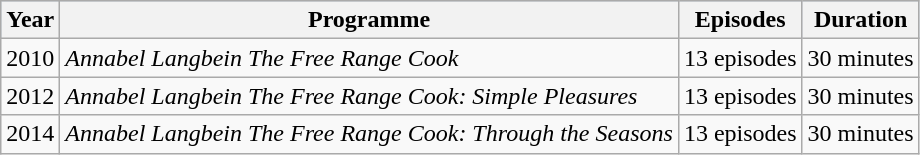<table class="wikitable sortable">
<tr style="background:#b0c4de; text-align:center;">
<th>Year</th>
<th>Programme</th>
<th>Episodes</th>
<th>Duration</th>
</tr>
<tr>
<td>2010</td>
<td><em>Annabel Langbein The Free Range Cook</em></td>
<td>13 episodes</td>
<td>30 minutes</td>
</tr>
<tr>
<td>2012</td>
<td><em>Annabel Langbein The Free Range Cook: Simple Pleasures</em></td>
<td>13 episodes</td>
<td>30 minutes</td>
</tr>
<tr>
<td>2014</td>
<td><em>Annabel Langbein The Free Range Cook: Through the Seasons</em></td>
<td>13 episodes</td>
<td>30 minutes</td>
</tr>
</table>
